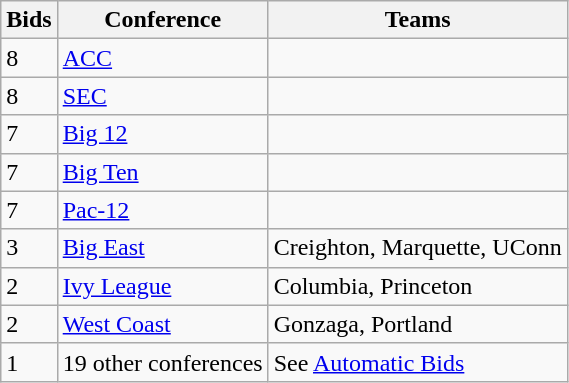<table class="wikitable">
<tr>
<th>Bids</th>
<th>Conference</th>
<th>Teams</th>
</tr>
<tr valign="bottom">
<td height="14">8</td>
<td><a href='#'>ACC</a></td>
<td></td>
</tr>
<tr valign="bottom">
<td height="14">8</td>
<td><a href='#'>SEC</a></td>
<td></td>
</tr>
<tr valign="bottom">
<td height="14">7</td>
<td><a href='#'>Big 12</a></td>
<td></td>
</tr>
<tr valign="bottom">
<td height="14">7</td>
<td><a href='#'>Big Ten</a></td>
<td></td>
</tr>
<tr valign="bottom">
<td height="14">7</td>
<td><a href='#'>Pac-12</a></td>
<td></td>
</tr>
<tr valign="bottom">
<td height="14">3</td>
<td><a href='#'>Big East</a></td>
<td>Creighton, Marquette, UConn</td>
</tr>
<tr valign="bottom">
<td height="14">2</td>
<td><a href='#'>Ivy League</a></td>
<td>Columbia, Princeton</td>
</tr>
<tr valign="bottom">
<td height="14">2</td>
<td><a href='#'>West Coast</a></td>
<td>Gonzaga, Portland</td>
</tr>
<tr valign="bottom">
<td height="14">1</td>
<td>19 other conferences</td>
<td>See <a href='#'>Automatic Bids</a></td>
</tr>
</table>
